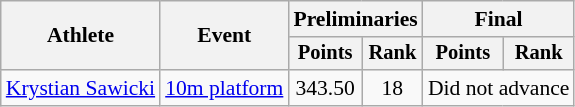<table class="wikitable" style="font-size:90%">
<tr>
<th rowspan="2">Athlete</th>
<th rowspan="2">Event</th>
<th colspan=2>Preliminaries</th>
<th colspan=2>Final</th>
</tr>
<tr style="font-size:95%">
<th>Points</th>
<th>Rank</th>
<th>Points</th>
<th>Rank</th>
</tr>
<tr align=center>
<td align=left><a href='#'>Krystian Sawicki</a></td>
<td align=left rowspan=1><a href='#'>10m platform</a></td>
<td>343.50</td>
<td>18</td>
<td colspan=2>Did not advance</td>
</tr>
</table>
